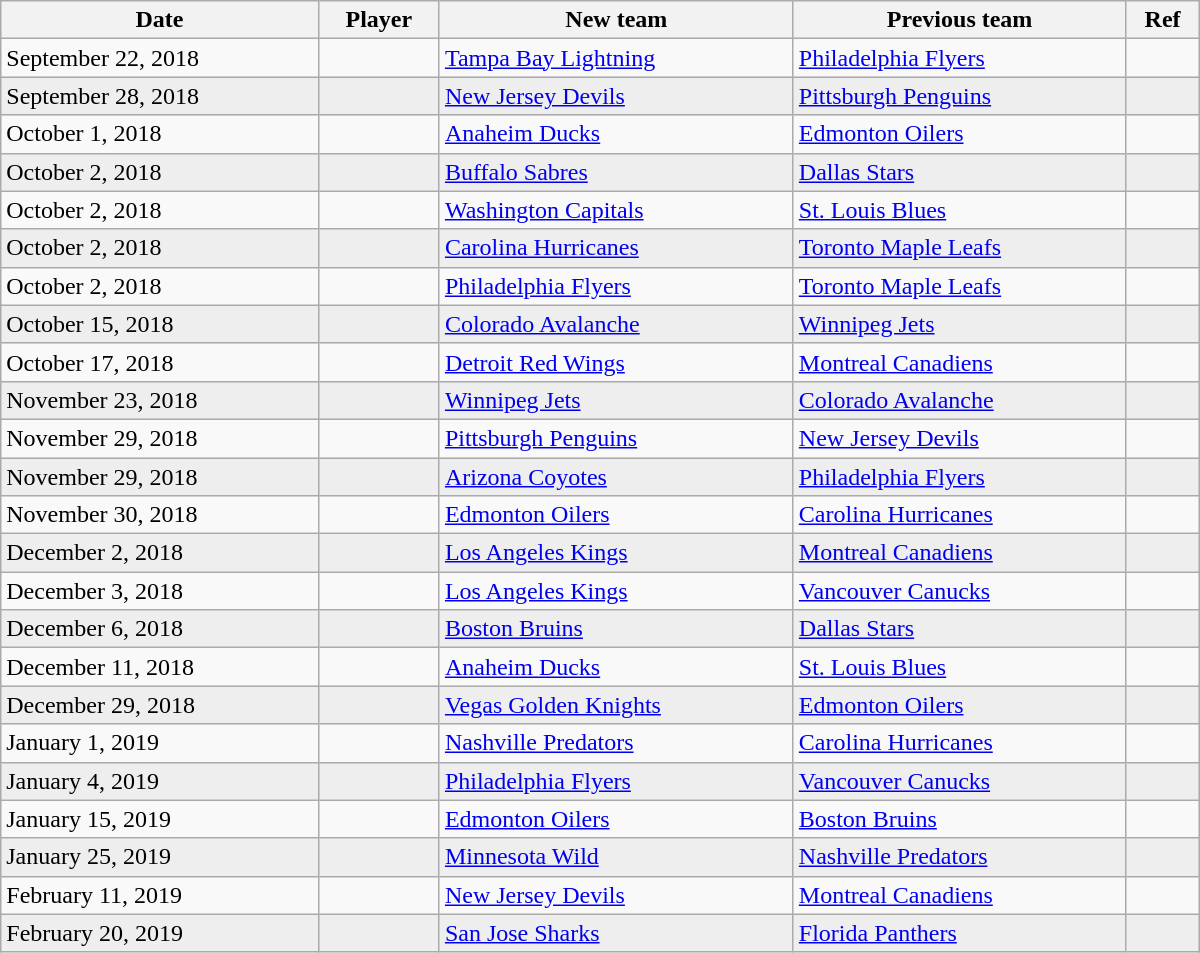<table class="wikitable sortable" style="border:1px solid #999999; width:800px;">
<tr>
<th>Date</th>
<th>Player</th>
<th>New team</th>
<th>Previous team</th>
<th>Ref</th>
</tr>
<tr>
<td>September 22, 2018</td>
<td></td>
<td><a href='#'>Tampa Bay Lightning</a></td>
<td><a href='#'>Philadelphia Flyers</a></td>
<td></td>
</tr>
<tr bgcolor="eeeeee">
<td>September 28, 2018</td>
<td></td>
<td><a href='#'>New Jersey Devils</a></td>
<td><a href='#'>Pittsburgh Penguins</a></td>
<td></td>
</tr>
<tr>
<td>October 1, 2018</td>
<td></td>
<td><a href='#'>Anaheim Ducks</a></td>
<td><a href='#'>Edmonton Oilers</a></td>
<td></td>
</tr>
<tr bgcolor="eeeeee">
<td>October 2, 2018</td>
<td></td>
<td><a href='#'>Buffalo Sabres</a></td>
<td><a href='#'>Dallas Stars</a></td>
<td></td>
</tr>
<tr>
<td>October 2, 2018</td>
<td></td>
<td><a href='#'>Washington Capitals</a></td>
<td><a href='#'>St. Louis Blues</a></td>
<td></td>
</tr>
<tr bgcolor="eeeeee">
<td>October 2, 2018</td>
<td></td>
<td><a href='#'>Carolina Hurricanes</a></td>
<td><a href='#'>Toronto Maple Leafs</a></td>
<td></td>
</tr>
<tr>
<td>October 2, 2018</td>
<td></td>
<td><a href='#'>Philadelphia Flyers</a></td>
<td><a href='#'>Toronto Maple Leafs</a></td>
<td></td>
</tr>
<tr bgcolor="eeeeee">
<td>October 15, 2018</td>
<td></td>
<td><a href='#'>Colorado Avalanche</a></td>
<td><a href='#'>Winnipeg Jets</a></td>
<td></td>
</tr>
<tr>
<td>October 17, 2018</td>
<td></td>
<td><a href='#'>Detroit Red Wings</a></td>
<td><a href='#'>Montreal Canadiens</a></td>
<td></td>
</tr>
<tr bgcolor="eeeeee">
<td>November 23, 2018</td>
<td></td>
<td><a href='#'>Winnipeg Jets</a></td>
<td><a href='#'>Colorado Avalanche</a></td>
<td></td>
</tr>
<tr>
<td>November 29, 2018</td>
<td></td>
<td><a href='#'>Pittsburgh Penguins</a></td>
<td><a href='#'>New Jersey Devils</a></td>
<td></td>
</tr>
<tr bgcolor="eeeeee">
<td>November 29, 2018</td>
<td></td>
<td><a href='#'>Arizona Coyotes</a></td>
<td><a href='#'>Philadelphia Flyers</a></td>
<td></td>
</tr>
<tr>
<td>November 30, 2018</td>
<td></td>
<td><a href='#'>Edmonton Oilers</a></td>
<td><a href='#'>Carolina Hurricanes</a></td>
<td></td>
</tr>
<tr bgcolor="eeeeee">
<td>December 2, 2018</td>
<td></td>
<td><a href='#'>Los Angeles Kings</a></td>
<td><a href='#'>Montreal Canadiens</a></td>
<td></td>
</tr>
<tr>
<td>December 3, 2018</td>
<td></td>
<td><a href='#'>Los Angeles Kings</a></td>
<td><a href='#'>Vancouver Canucks</a></td>
<td></td>
</tr>
<tr bgcolor="eeeeee">
<td>December 6, 2018</td>
<td></td>
<td><a href='#'>Boston Bruins</a></td>
<td><a href='#'>Dallas Stars</a></td>
<td></td>
</tr>
<tr>
<td>December 11, 2018</td>
<td></td>
<td><a href='#'>Anaheim Ducks</a></td>
<td><a href='#'>St. Louis Blues</a></td>
<td></td>
</tr>
<tr bgcolor="eeeeee">
<td>December 29, 2018</td>
<td></td>
<td><a href='#'>Vegas Golden Knights</a></td>
<td><a href='#'>Edmonton Oilers</a></td>
<td></td>
</tr>
<tr>
<td>January 1, 2019</td>
<td></td>
<td><a href='#'>Nashville Predators</a></td>
<td><a href='#'>Carolina Hurricanes</a></td>
<td></td>
</tr>
<tr bgcolor="eeeeee">
<td>January 4, 2019</td>
<td></td>
<td><a href='#'>Philadelphia Flyers</a></td>
<td><a href='#'>Vancouver Canucks</a></td>
<td></td>
</tr>
<tr>
<td>January 15, 2019</td>
<td></td>
<td><a href='#'>Edmonton Oilers</a></td>
<td><a href='#'>Boston Bruins</a></td>
<td></td>
</tr>
<tr bgcolor="eeeeee">
<td>January 25, 2019</td>
<td></td>
<td><a href='#'>Minnesota Wild</a></td>
<td><a href='#'>Nashville Predators</a></td>
<td></td>
</tr>
<tr>
<td>February 11, 2019</td>
<td></td>
<td><a href='#'>New Jersey Devils</a></td>
<td><a href='#'>Montreal Canadiens</a></td>
<td></td>
</tr>
<tr bgcolor="eeeeee">
<td>February 20, 2019</td>
<td></td>
<td><a href='#'>San Jose Sharks</a></td>
<td><a href='#'>Florida Panthers</a></td>
<td></td>
</tr>
</table>
